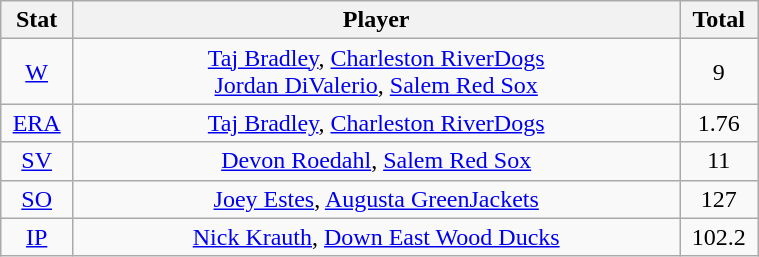<table class="wikitable" width="40%" style="text-align:center;">
<tr>
<th width="5%">Stat</th>
<th width="60%">Player</th>
<th width="5%">Total</th>
</tr>
<tr>
<td><a href='#'>W</a></td>
<td><a href='#'>Taj Bradley</a>, <a href='#'>Charleston RiverDogs</a> <br> <a href='#'>Jordan DiValerio</a>, <a href='#'>Salem Red Sox</a></td>
<td>9</td>
</tr>
<tr>
<td><a href='#'>ERA</a></td>
<td><a href='#'>Taj Bradley</a>, <a href='#'>Charleston RiverDogs</a></td>
<td>1.76</td>
</tr>
<tr>
<td><a href='#'>SV</a></td>
<td><a href='#'>Devon Roedahl</a>, <a href='#'>Salem Red Sox</a></td>
<td>11</td>
</tr>
<tr>
<td><a href='#'>SO</a></td>
<td><a href='#'>Joey Estes</a>, <a href='#'>Augusta GreenJackets</a></td>
<td>127</td>
</tr>
<tr>
<td><a href='#'>IP</a></td>
<td><a href='#'>Nick Krauth</a>, <a href='#'>Down East Wood Ducks</a></td>
<td>102.2</td>
</tr>
</table>
